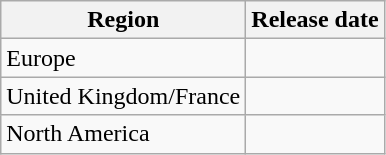<table class="wikitable">
<tr>
<th>Region</th>
<th>Release date</th>
</tr>
<tr>
<td>Europe</td>
<td></td>
</tr>
<tr>
<td>United Kingdom/France</td>
<td></td>
</tr>
<tr>
<td>North America</td>
<td></td>
</tr>
</table>
